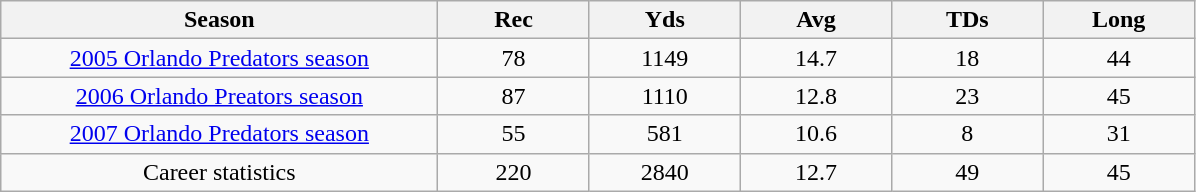<table class="wikitable sortable">
<tr>
<th bgcolor="#DDDDFF" width="26%">Season</th>
<th bgcolor="#DDDDFF" width="9%">Rec</th>
<th bgcolor="#DDDDFF" width="9%">Yds</th>
<th bgcolor="#DDDDFF" width="9%">Avg</th>
<th bgcolor="#DDDDFF" width="9%">TDs</th>
<th bgcolor="#DDDDFF" width="9%">Long</th>
</tr>
<tr align="center">
<td><a href='#'>2005 Orlando Predators season</a></td>
<td>78</td>
<td>1149</td>
<td>14.7</td>
<td>18</td>
<td>44</td>
</tr>
<tr align="center">
<td><a href='#'>2006 Orlando Preators season</a></td>
<td>87</td>
<td>1110</td>
<td>12.8</td>
<td>23</td>
<td>45</td>
</tr>
<tr align="center">
<td><a href='#'>2007 Orlando Predators season</a></td>
<td>55</td>
<td>581</td>
<td>10.6</td>
<td>8</td>
<td>31</td>
</tr>
<tr align="center">
<td>Career statistics</td>
<td>220</td>
<td>2840</td>
<td>12.7</td>
<td>49</td>
<td>45</td>
</tr>
</table>
